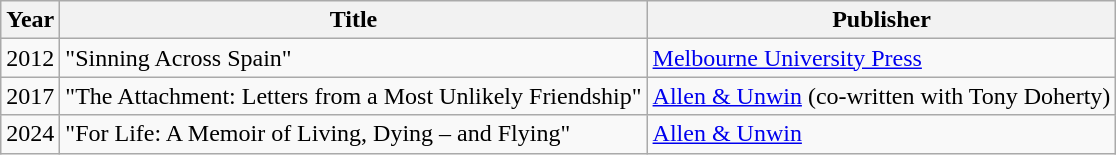<table class=wikitable>
<tr>
<th>Year</th>
<th>Title</th>
<th>Publisher</th>
</tr>
<tr>
<td>2012</td>
<td>"Sinning Across Spain"</td>
<td><a href='#'>Melbourne University Press</a></td>
</tr>
<tr>
<td>2017</td>
<td>"The Attachment: Letters from a Most Unlikely Friendship"</td>
<td><a href='#'>Allen & Unwin</a> (co-written with Tony Doherty)</td>
</tr>
<tr>
<td>2024</td>
<td>"For Life: A Memoir of Living, Dying – and Flying"</td>
<td><a href='#'>Allen & Unwin</a></td>
</tr>
</table>
